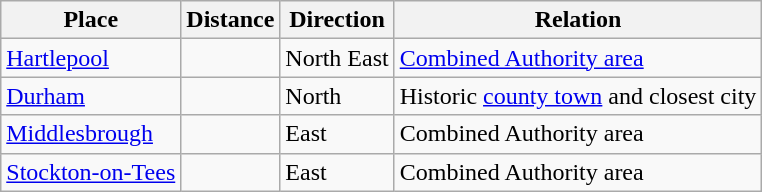<table class="wikitable">
<tr>
<th>Place</th>
<th>Distance</th>
<th>Direction</th>
<th>Relation</th>
</tr>
<tr>
<td><a href='#'>Hartlepool</a></td>
<td></td>
<td>North East</td>
<td><a href='#'>Combined Authority area</a></td>
</tr>
<tr>
<td><a href='#'>Durham</a></td>
<td></td>
<td>North</td>
<td>Historic <a href='#'>county town</a> and closest city</td>
</tr>
<tr>
<td><a href='#'>Middlesbrough</a></td>
<td></td>
<td>East</td>
<td>Combined Authority area</td>
</tr>
<tr>
<td><a href='#'>Stockton-on-Tees</a></td>
<td></td>
<td>East</td>
<td>Combined Authority area</td>
</tr>
</table>
